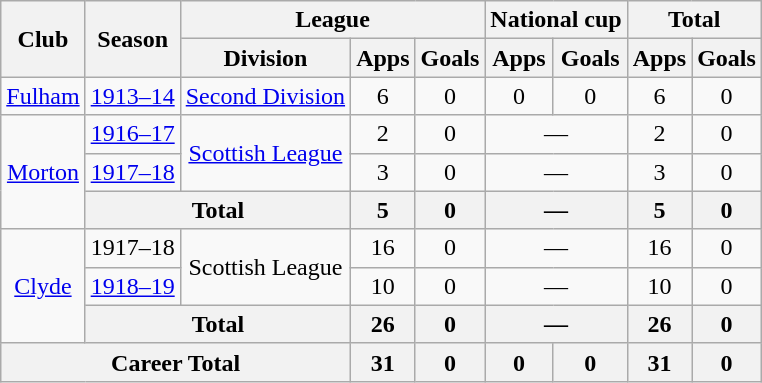<table class="wikitable" style="text-align: center;">
<tr>
<th rowspan="2">Club</th>
<th rowspan="2">Season</th>
<th colspan="3">League</th>
<th colspan="2">National cup</th>
<th colspan="2">Total</th>
</tr>
<tr>
<th>Division</th>
<th>Apps</th>
<th>Goals</th>
<th>Apps</th>
<th>Goals</th>
<th>Apps</th>
<th>Goals</th>
</tr>
<tr>
<td><a href='#'>Fulham</a></td>
<td><a href='#'>1913–14</a></td>
<td><a href='#'>Second Division</a></td>
<td>6</td>
<td>0</td>
<td>0</td>
<td>0</td>
<td>6</td>
<td>0</td>
</tr>
<tr>
<td rowspan="3"><a href='#'>Morton</a></td>
<td><a href='#'>1916–17</a></td>
<td rowspan="2"><a href='#'>Scottish League</a></td>
<td>2</td>
<td>0</td>
<td colspan="2">—</td>
<td>2</td>
<td>0</td>
</tr>
<tr>
<td><a href='#'>1917–18</a></td>
<td>3</td>
<td>0</td>
<td colspan="2">—</td>
<td>3</td>
<td>0</td>
</tr>
<tr>
<th colspan="2">Total</th>
<th>5</th>
<th>0</th>
<th colspan="2">—</th>
<th>5</th>
<th>0</th>
</tr>
<tr>
<td rowspan="3"><a href='#'>Clyde</a></td>
<td>1917–18</td>
<td rowspan="2">Scottish League</td>
<td>16</td>
<td>0</td>
<td colspan="2">—</td>
<td>16</td>
<td>0</td>
</tr>
<tr>
<td><a href='#'>1918–19</a></td>
<td>10</td>
<td>0</td>
<td colspan="2">—</td>
<td>10</td>
<td>0</td>
</tr>
<tr>
<th colspan="2">Total</th>
<th>26</th>
<th>0</th>
<th colspan="2">—</th>
<th>26</th>
<th>0</th>
</tr>
<tr>
<th colspan="3">Career Total</th>
<th>31</th>
<th>0</th>
<th>0</th>
<th>0</th>
<th>31</th>
<th>0</th>
</tr>
</table>
